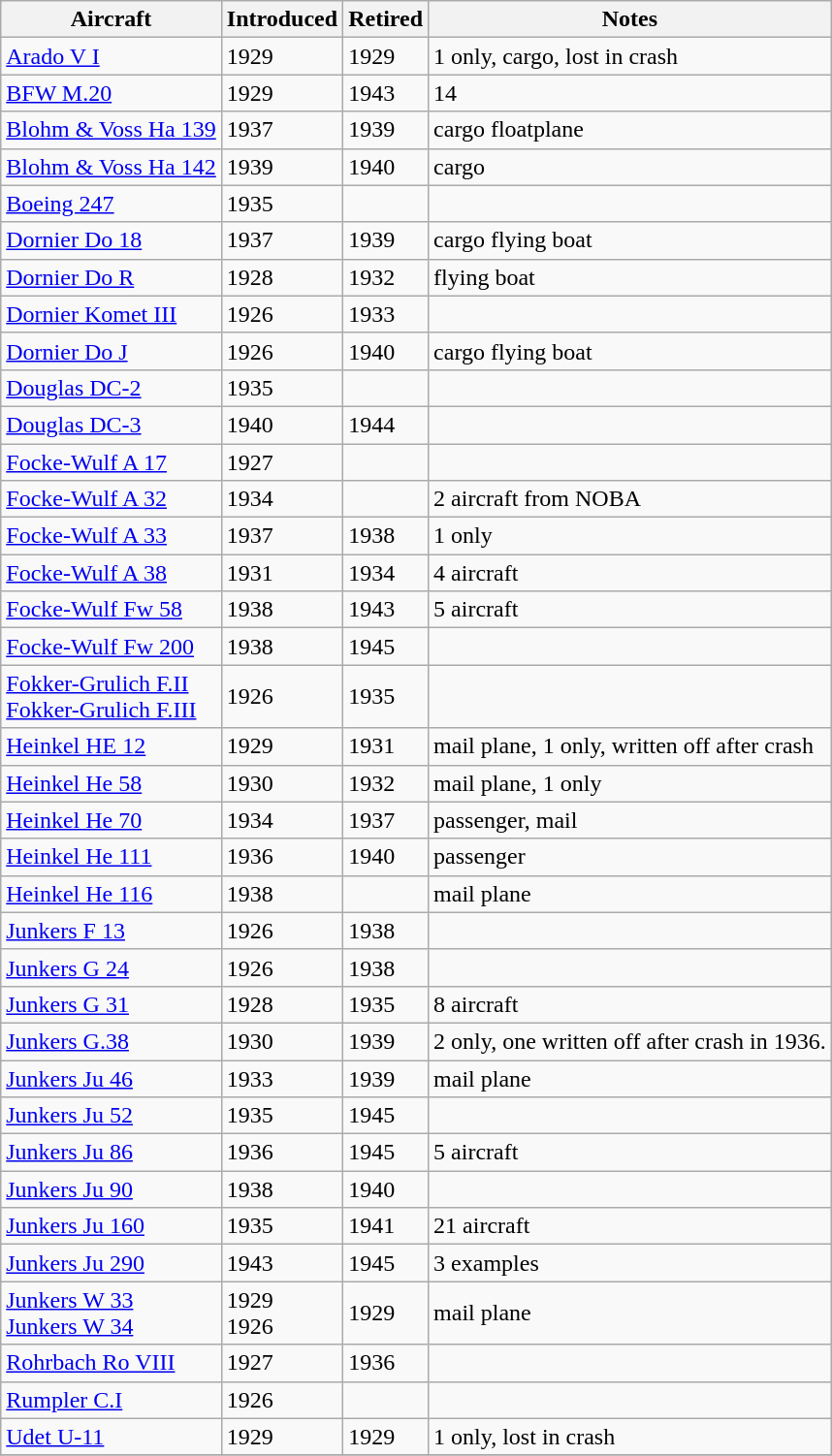<table class="wikitable sortable">
<tr>
<th>Aircraft</th>
<th>Introduced</th>
<th>Retired</th>
<th>Notes</th>
</tr>
<tr>
<td><a href='#'>Arado V I</a></td>
<td>1929</td>
<td>1929</td>
<td>1 only, cargo, lost in crash</td>
</tr>
<tr>
<td><a href='#'>BFW M.20</a></td>
<td>1929</td>
<td>1943</td>
<td>14</td>
</tr>
<tr>
<td><a href='#'>Blohm & Voss Ha 139</a></td>
<td>1937</td>
<td>1939</td>
<td>cargo floatplane</td>
</tr>
<tr>
<td><a href='#'>Blohm & Voss Ha 142</a></td>
<td>1939</td>
<td>1940</td>
<td>cargo</td>
</tr>
<tr>
<td><a href='#'>Boeing 247</a></td>
<td>1935</td>
<td></td>
<td></td>
</tr>
<tr>
<td><a href='#'>Dornier Do 18</a></td>
<td>1937</td>
<td>1939</td>
<td>cargo flying boat</td>
</tr>
<tr>
<td><a href='#'>Dornier Do R</a></td>
<td>1928</td>
<td>1932</td>
<td>flying boat</td>
</tr>
<tr>
<td><a href='#'>Dornier Komet III</a></td>
<td>1926</td>
<td>1933</td>
<td></td>
</tr>
<tr>
<td><a href='#'>Dornier Do J</a></td>
<td>1926</td>
<td>1940</td>
<td>cargo flying boat</td>
</tr>
<tr>
<td><a href='#'>Douglas DC-2</a></td>
<td>1935</td>
<td></td>
<td></td>
</tr>
<tr>
<td><a href='#'>Douglas DC-3</a></td>
<td>1940</td>
<td>1944</td>
<td></td>
</tr>
<tr>
<td><a href='#'>Focke-Wulf A 17</a></td>
<td>1927</td>
<td></td>
<td></td>
</tr>
<tr>
<td><a href='#'>Focke-Wulf A 32</a></td>
<td>1934</td>
<td></td>
<td>2 aircraft from NOBA</td>
</tr>
<tr>
<td><a href='#'>Focke-Wulf A 33</a></td>
<td>1937</td>
<td>1938</td>
<td>1 only</td>
</tr>
<tr>
<td><a href='#'>Focke-Wulf A 38</a></td>
<td>1931</td>
<td>1934</td>
<td>4 aircraft</td>
</tr>
<tr>
<td><a href='#'>Focke-Wulf Fw 58</a></td>
<td>1938</td>
<td>1943</td>
<td>5 aircraft</td>
</tr>
<tr>
<td><a href='#'>Focke-Wulf Fw 200</a></td>
<td>1938</td>
<td>1945</td>
<td></td>
</tr>
<tr>
<td><a href='#'>Fokker-Grulich F.II</a> <br> <a href='#'>Fokker-Grulich F.III</a></td>
<td>1926</td>
<td>1935</td>
<td></td>
</tr>
<tr>
<td><a href='#'>Heinkel HE 12</a></td>
<td>1929</td>
<td>1931</td>
<td>mail plane, 1 only, written off after crash</td>
</tr>
<tr>
<td><a href='#'>Heinkel He 58</a></td>
<td>1930</td>
<td>1932</td>
<td>mail plane, 1 only</td>
</tr>
<tr>
<td><a href='#'>Heinkel He 70</a></td>
<td>1934</td>
<td>1937</td>
<td>passenger, mail</td>
</tr>
<tr>
<td><a href='#'>Heinkel He 111</a></td>
<td>1936</td>
<td>1940</td>
<td>passenger</td>
</tr>
<tr>
<td><a href='#'>Heinkel He 116</a></td>
<td>1938</td>
<td></td>
<td>mail plane</td>
</tr>
<tr>
<td><a href='#'>Junkers F 13</a></td>
<td>1926</td>
<td>1938</td>
<td></td>
</tr>
<tr>
<td><a href='#'>Junkers G 24</a></td>
<td>1926</td>
<td>1938</td>
<td></td>
</tr>
<tr>
<td><a href='#'>Junkers G 31</a></td>
<td>1928</td>
<td>1935</td>
<td>8 aircraft</td>
</tr>
<tr>
<td><a href='#'>Junkers G.38</a></td>
<td>1930</td>
<td>1939</td>
<td>2 only, one written off after crash in 1936.</td>
</tr>
<tr>
<td><a href='#'>Junkers Ju 46</a></td>
<td>1933</td>
<td>1939</td>
<td>mail plane</td>
</tr>
<tr>
<td><a href='#'>Junkers Ju 52</a></td>
<td>1935</td>
<td>1945</td>
<td></td>
</tr>
<tr>
<td><a href='#'>Junkers Ju 86</a></td>
<td>1936</td>
<td>1945</td>
<td>5 aircraft</td>
</tr>
<tr>
<td><a href='#'>Junkers Ju 90</a></td>
<td>1938</td>
<td>1940</td>
<td></td>
</tr>
<tr>
<td><a href='#'>Junkers Ju 160</a></td>
<td>1935</td>
<td>1941</td>
<td>21 aircraft</td>
</tr>
<tr>
<td><a href='#'>Junkers Ju 290</a></td>
<td>1943</td>
<td>1945</td>
<td>3 examples</td>
</tr>
<tr>
<td><a href='#'>Junkers W 33</a> <br> <a href='#'>Junkers W 34</a></td>
<td>1929<br>1926</td>
<td>1929</td>
<td>mail plane</td>
</tr>
<tr>
<td><a href='#'>Rohrbach Ro VIII</a></td>
<td>1927</td>
<td>1936</td>
<td></td>
</tr>
<tr>
<td><a href='#'>Rumpler C.I</a></td>
<td>1926</td>
<td></td>
<td></td>
</tr>
<tr>
<td><a href='#'>Udet U-11</a></td>
<td>1929</td>
<td>1929</td>
<td>1 only, lost in crash</td>
</tr>
<tr>
</tr>
</table>
